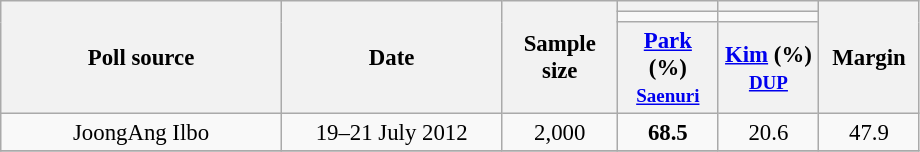<table class="wikitable" style="text-align: center; font-size: 95%;">
<tr>
<th rowspan=3 width=180px>Poll source</th>
<th rowspan=3 width=140px>Date</th>
<th rowspan=3 width=70px>Sample size</th>
<th width=60px></th>
<th width=60px></th>
<th rowspan=3 width=60px>Margin</th>
</tr>
<tr>
<td bgcolor=></td>
<td bgcolor=></td>
</tr>
<tr>
<th><a href='#'>Park</a> (%)<br><small><a href='#'>Saenuri</a></small></th>
<th><a href='#'>Kim</a> (%)<br><small><a href='#'>DUP</a></small></th>
</tr>
<tr>
<td>JoongAng Ilbo</td>
<td>19–21 July 2012</td>
<td>2,000</td>
<td><strong>68.5</strong></td>
<td>20.6</td>
<td>47.9</td>
</tr>
<tr>
</tr>
</table>
